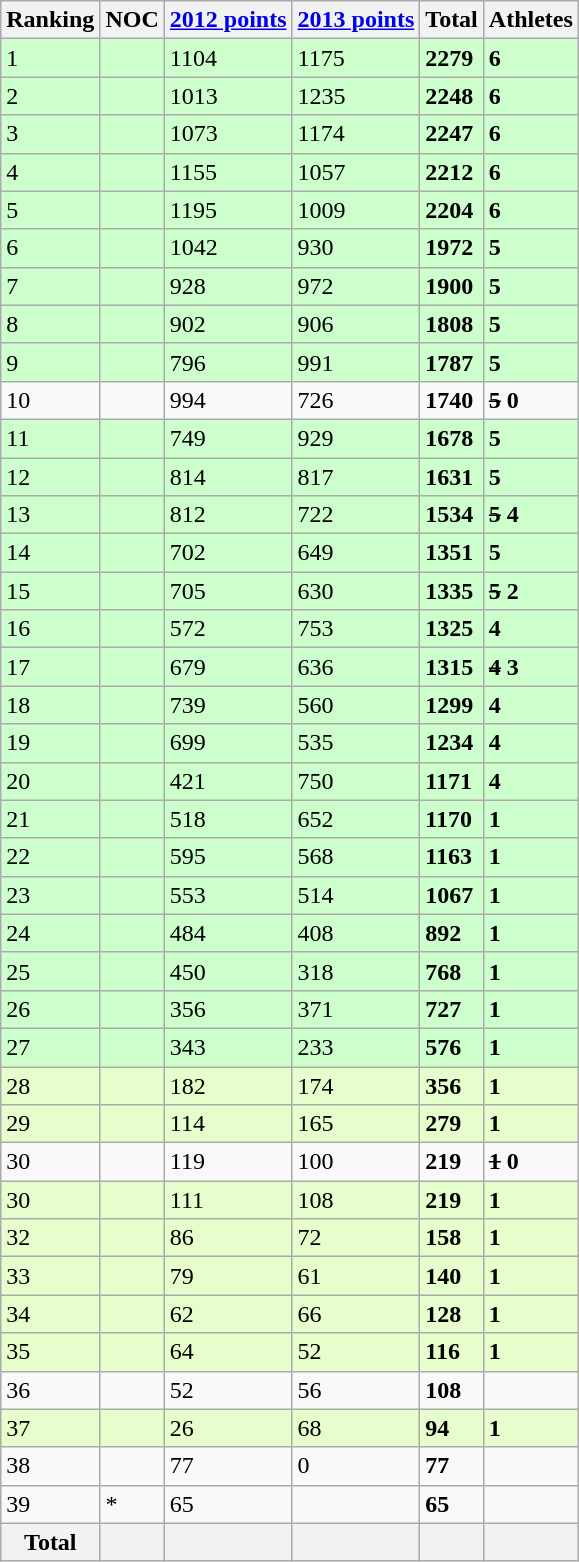<table class="wikitable sortable">
<tr>
<th>Ranking</th>
<th>NOC</th>
<th><a href='#'>2012 points</a></th>
<th><a href='#'>2013 points</a></th>
<th>Total</th>
<th>Athletes</th>
</tr>
<tr bgcolor=ccffcc>
<td>1</td>
<td align=left></td>
<td>1104</td>
<td>1175</td>
<td><strong>2279</strong></td>
<td><strong>6</strong></td>
</tr>
<tr bgcolor=ccffcc>
<td>2</td>
<td align=left></td>
<td>1013</td>
<td>1235</td>
<td><strong>2248</strong></td>
<td><strong>6</strong></td>
</tr>
<tr bgcolor=ccffcc>
<td>3</td>
<td align=left></td>
<td>1073</td>
<td>1174</td>
<td><strong>2247</strong></td>
<td><strong>6</strong></td>
</tr>
<tr bgcolor=ccffcc>
<td>4</td>
<td align=left></td>
<td>1155</td>
<td>1057</td>
<td><strong>2212</strong></td>
<td><strong>6</strong></td>
</tr>
<tr bgcolor=ccffcc>
<td>5</td>
<td align=left></td>
<td>1195</td>
<td>1009</td>
<td><strong>2204</strong></td>
<td><strong>6</strong></td>
</tr>
<tr bgcolor=ccffcc>
<td>6</td>
<td align=left></td>
<td>1042</td>
<td>930</td>
<td><strong>1972</strong></td>
<td><strong>5</strong></td>
</tr>
<tr bgcolor=ccffcc>
<td>7</td>
<td align=left></td>
<td>928</td>
<td>972</td>
<td><strong>1900</strong></td>
<td><strong>5</strong></td>
</tr>
<tr bgcolor=ccffcc>
<td>8</td>
<td align=left></td>
<td>902</td>
<td>906</td>
<td><strong>1808</strong></td>
<td><strong>5</strong></td>
</tr>
<tr bgcolor=ccffcc>
<td>9</td>
<td align=left></td>
<td>796</td>
<td>991</td>
<td><strong>1787</strong></td>
<td><strong>5</strong></td>
</tr>
<tr>
<td>10</td>
<td align=left><s></s></td>
<td>994</td>
<td>726</td>
<td><strong>1740</strong></td>
<td><s><strong>5</strong></s> <strong>0</strong></td>
</tr>
<tr bgcolor=ccffcc>
<td>11</td>
<td align=left></td>
<td>749</td>
<td>929</td>
<td><strong>1678</strong></td>
<td><strong>5</strong></td>
</tr>
<tr bgcolor=ccffcc>
<td>12</td>
<td align=left></td>
<td>814</td>
<td>817</td>
<td><strong>1631</strong></td>
<td><strong>5</strong></td>
</tr>
<tr bgcolor=ccffcc>
<td>13</td>
<td align=left></td>
<td>812</td>
<td>722</td>
<td><strong>1534</strong></td>
<td><s><strong>5</strong></s> <strong>4</strong></td>
</tr>
<tr bgcolor=ccffcc>
<td>14</td>
<td align=left></td>
<td>702</td>
<td>649</td>
<td><strong>1351</strong></td>
<td><strong>5</strong></td>
</tr>
<tr bgcolor=ccffcc>
<td>15</td>
<td align=left></td>
<td>705</td>
<td>630</td>
<td><strong>1335</strong></td>
<td><s><strong>5</strong></s> <strong>2</strong></td>
</tr>
<tr bgcolor=ccffcc>
<td>16</td>
<td align=left></td>
<td>572</td>
<td>753</td>
<td><strong>1325</strong></td>
<td><strong>4</strong></td>
</tr>
<tr bgcolor=ccffcc>
<td>17</td>
<td align=left></td>
<td>679</td>
<td>636</td>
<td><strong>1315</strong></td>
<td><s><strong>4</strong></s> <strong>3</strong></td>
</tr>
<tr bgcolor=ccffcc>
<td>18</td>
<td align=left></td>
<td>739</td>
<td>560</td>
<td><strong>1299</strong></td>
<td><strong>4</strong></td>
</tr>
<tr bgcolor=ccffcc>
<td>19</td>
<td align=left></td>
<td>699</td>
<td>535</td>
<td><strong>1234</strong></td>
<td><strong>4</strong></td>
</tr>
<tr bgcolor=ccffcc>
<td>20</td>
<td align=left></td>
<td>421</td>
<td>750</td>
<td><strong>1171</strong></td>
<td><strong>4</strong></td>
</tr>
<tr bgcolor=ccffcc>
<td>21</td>
<td align=left></td>
<td>518</td>
<td>652</td>
<td><strong>1170</strong></td>
<td><strong>1</strong></td>
</tr>
<tr bgcolor=ccffcc>
<td>22</td>
<td align=left></td>
<td>595</td>
<td>568</td>
<td><strong>1163</strong></td>
<td><strong>1</strong></td>
</tr>
<tr bgcolor=ccffcc>
<td>23</td>
<td align=left></td>
<td>553</td>
<td>514</td>
<td><strong>1067</strong></td>
<td><strong>1</strong></td>
</tr>
<tr bgcolor=ccffcc>
<td>24</td>
<td align=left></td>
<td>484</td>
<td>408</td>
<td><strong>892</strong></td>
<td><strong>1</strong></td>
</tr>
<tr bgcolor=ccffcc>
<td>25</td>
<td align=left></td>
<td>450</td>
<td>318</td>
<td><strong>768</strong></td>
<td><strong>1</strong></td>
</tr>
<tr bgcolor=ccffcc>
<td>26</td>
<td align=left></td>
<td>356</td>
<td>371</td>
<td><strong>727</strong></td>
<td><strong>1</strong></td>
</tr>
<tr bgcolor=ccffcc>
<td>27</td>
<td align=left></td>
<td>343</td>
<td>233</td>
<td><strong>576</strong></td>
<td><strong>1</strong></td>
</tr>
<tr bgcolor=e5fecc>
<td>28</td>
<td align=left></td>
<td>182</td>
<td>174</td>
<td><strong>356</strong></td>
<td><strong>1</strong></td>
</tr>
<tr bgcolor=e5fecc>
<td>29</td>
<td align=left></td>
<td>114</td>
<td>165</td>
<td><strong>279</strong></td>
<td><strong>1</strong></td>
</tr>
<tr>
<td>30</td>
<td align=left><s></s></td>
<td>119</td>
<td>100</td>
<td><strong>219</strong></td>
<td><s><strong>1</strong></s> <strong>0</strong></td>
</tr>
<tr bgcolor=e5fecc>
<td>30</td>
<td align=left></td>
<td>111</td>
<td>108</td>
<td><strong>219</strong></td>
<td><strong>1</strong></td>
</tr>
<tr bgcolor=e5fecc>
<td>32</td>
<td align=left></td>
<td>86</td>
<td>72</td>
<td><strong>158</strong></td>
<td><strong>1</strong></td>
</tr>
<tr bgcolor=e5fecc>
<td>33</td>
<td align=left></td>
<td>79</td>
<td>61</td>
<td><strong>140</strong></td>
<td><strong>1</strong></td>
</tr>
<tr bgcolor=e5fecc>
<td>34</td>
<td align=left></td>
<td>62</td>
<td>66</td>
<td><strong>128</strong></td>
<td><strong>1</strong></td>
</tr>
<tr bgcolor=e5fecc>
<td>35</td>
<td align=left></td>
<td>64</td>
<td>52</td>
<td><strong>116</strong></td>
<td><strong>1</strong></td>
</tr>
<tr>
<td>36</td>
<td align=left><s></s></td>
<td>52</td>
<td>56</td>
<td><strong>108</strong></td>
<td></td>
</tr>
<tr bgcolor=e5fecc>
<td>37</td>
<td align=left></td>
<td>26</td>
<td>68</td>
<td><strong>94</strong></td>
<td><strong>1</strong></td>
</tr>
<tr>
<td>38</td>
<td align=left></td>
<td>77</td>
<td>0</td>
<td><strong>77</strong></td>
<td></td>
</tr>
<tr>
<td>39</td>
<td align=left>*</td>
<td>65</td>
<td></td>
<td><strong>65</strong></td>
<td></td>
</tr>
<tr>
<th>Total</th>
<th></th>
<th></th>
<th></th>
<th></th>
<th></th>
</tr>
</table>
